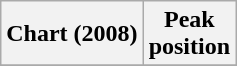<table class="wikitable plainrowheaders" style="text-align:center">
<tr>
<th scope="col">Chart (2008)</th>
<th scope="col">Peak<br> position</th>
</tr>
<tr>
</tr>
</table>
